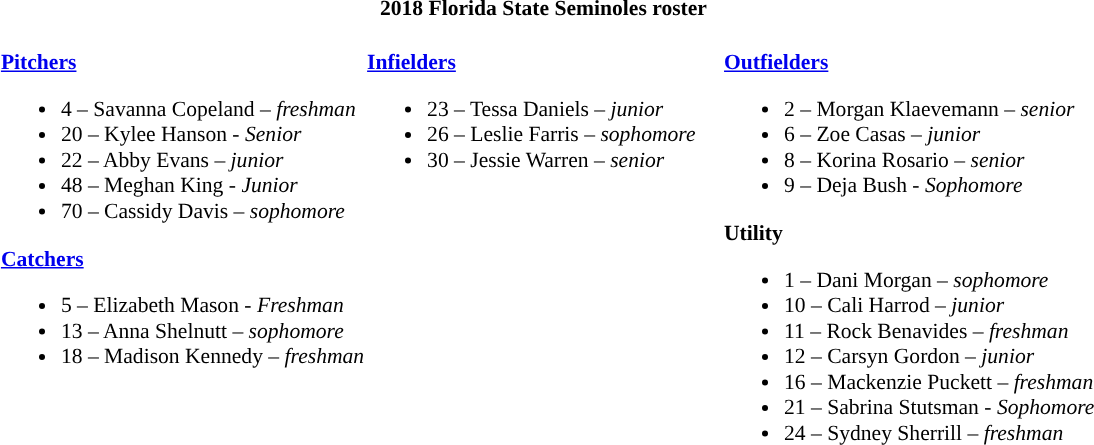<table class="toccolours" style="border-collapse:collapse; font-size:90%;">
<tr>
<th colspan=9>2018 Florida State Seminoles roster</th>
</tr>
<tr>
<td width="03"> </td>
<td valign="top"><br><strong><a href='#'>Pitchers</a></strong><ul><li>4 – Savanna Copeland – <em>freshman</em></li><li>20 – Kylee Hanson - <em> Senior</em></li><li>22 – Abby Evans – <em>junior</em></li><li>48 – Meghan King - <em> Junior</em></li><li>70 – Cassidy Davis – <em>sophomore</em></li></ul><strong><a href='#'>Catchers</a></strong><ul><li>5 – Elizabeth Mason - <em> Freshman</em></li><li>13 – Anna Shelnutt – <em>sophomore</em></li><li>18 – Madison Kennedy – <em>freshman</em></li></ul></td>
<td valign="top"><br><strong><a href='#'>Infielders</a></strong><ul><li>23 – Tessa Daniels – <em>junior</em></li><li>26 – Leslie Farris – <em>sophomore</em></li><li>30 – Jessie Warren – <em>senior</em></li></ul></td>
<td width="15"> </td>
<td valign="top"><br><strong><a href='#'>Outfielders</a></strong><ul><li>2 – Morgan Klaevemann – <em>senior</em></li><li>6 – Zoe Casas – <em>junior</em></li><li>8 – Korina Rosario – <em>senior</em></li><li>9 – Deja Bush - <em> Sophomore</em></li></ul><strong>Utility</strong><ul><li>1 – Dani Morgan – <em>sophomore</em></li><li>10 – Cali Harrod – <em>junior</em></li><li>11 – Rock Benavides – <em>freshman</em></li><li>12 – Carsyn Gordon – <em>junior</em></li><li>16 – Mackenzie Puckett – <em>freshman</em></li><li>21 – Sabrina Stutsman - <em> Sophomore</em></li><li>24 – Sydney Sherrill – <em>freshman</em></li></ul></td>
</tr>
</table>
